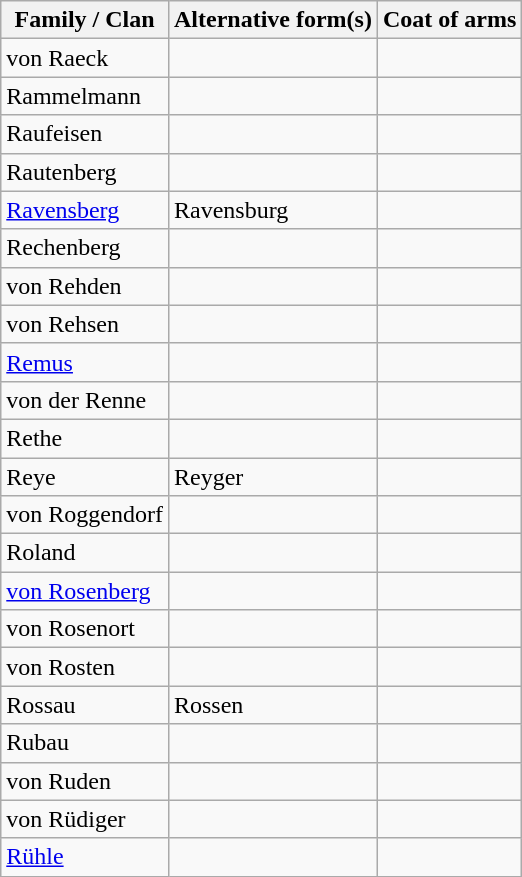<table class="wikitable">
<tr>
<th>Family / Clan</th>
<th>Alternative form(s)</th>
<th>Coat of arms</th>
</tr>
<tr>
<td>von Raeck</td>
<td></td>
<td></td>
</tr>
<tr>
<td>Rammelmann</td>
<td></td>
<td></td>
</tr>
<tr>
<td>Raufeisen</td>
<td></td>
<td></td>
</tr>
<tr>
<td>Rautenberg</td>
<td></td>
<td></td>
</tr>
<tr>
<td><a href='#'>Ravensberg</a></td>
<td>Ravensburg</td>
<td></td>
</tr>
<tr>
<td>Rechenberg</td>
<td></td>
<td></td>
</tr>
<tr>
<td>von Rehden</td>
<td></td>
<td></td>
</tr>
<tr>
<td>von Rehsen</td>
<td></td>
<td></td>
</tr>
<tr>
<td><a href='#'>Remus</a></td>
<td></td>
<td></td>
</tr>
<tr>
<td>von der Renne</td>
<td></td>
<td></td>
</tr>
<tr>
<td>Rethe</td>
<td></td>
<td></td>
</tr>
<tr>
<td>Reye</td>
<td>Reyger</td>
<td></td>
</tr>
<tr>
<td>von Roggendorf</td>
<td></td>
<td></td>
</tr>
<tr>
<td>Roland</td>
<td></td>
<td></td>
</tr>
<tr>
<td><a href='#'>von Rosenberg</a></td>
<td></td>
<td></td>
</tr>
<tr>
<td>von Rosenort</td>
<td></td>
<td></td>
</tr>
<tr>
<td>von Rosten</td>
<td></td>
<td></td>
</tr>
<tr>
<td>Rossau</td>
<td>Rossen</td>
<td></td>
</tr>
<tr>
<td>Rubau</td>
<td></td>
<td></td>
</tr>
<tr>
<td>von Ruden</td>
<td></td>
<td></td>
</tr>
<tr>
<td>von Rüdiger</td>
<td></td>
<td></td>
</tr>
<tr>
<td><a href='#'>Rühle</a></td>
<td></td>
<td></td>
</tr>
</table>
